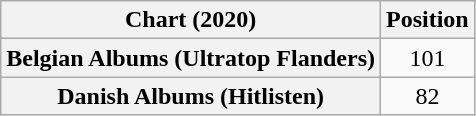<table class="wikitable sortable plainrowheaders" style="text-align:center">
<tr>
<th>Chart (2020)</th>
<th>Position</th>
</tr>
<tr>
<th scope="row">Belgian Albums (Ultratop Flanders)</th>
<td>101</td>
</tr>
<tr>
<th scope="row">Danish Albums (Hitlisten)</th>
<td>82</td>
</tr>
</table>
